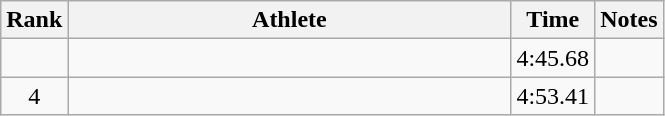<table class="wikitable" style="text-align:center">
<tr>
<th>Rank</th>
<th Style="width:18em">Athlete</th>
<th>Time</th>
<th>Notes</th>
</tr>
<tr>
<td></td>
<td style="text-align:left"></td>
<td>4:45.68</td>
<td></td>
</tr>
<tr>
<td>4</td>
<td style="text-align:left"></td>
<td>4:53.41</td>
<td></td>
</tr>
</table>
